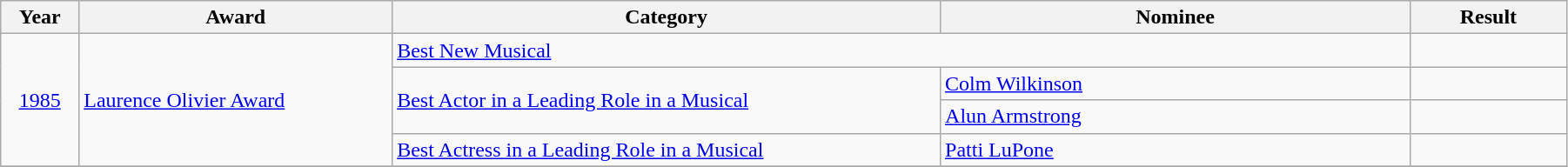<table class="wikitable" style="width:95%;">
<tr>
<th style="width:5%;">Year</th>
<th style="width:20%;">Award</th>
<th style="width:35%;">Category</th>
<th style="width:30%;">Nominee</th>
<th style="width:10%;">Result</th>
</tr>
<tr>
<td rowspan="4" style="text-align:center;"><a href='#'>1985</a></td>
<td rowspan="4"><a href='#'>Laurence Olivier Award</a></td>
<td colspan="2"><a href='#'>Best New Musical</a></td>
<td></td>
</tr>
<tr>
<td rowspan="2"><a href='#'>Best Actor in a Leading Role in a Musical</a></td>
<td><a href='#'>Colm Wilkinson</a></td>
<td></td>
</tr>
<tr>
<td><a href='#'>Alun Armstrong</a></td>
<td></td>
</tr>
<tr>
<td><a href='#'>Best Actress in a Leading Role in a Musical</a></td>
<td><a href='#'>Patti LuPone</a></td>
<td></td>
</tr>
<tr>
</tr>
</table>
